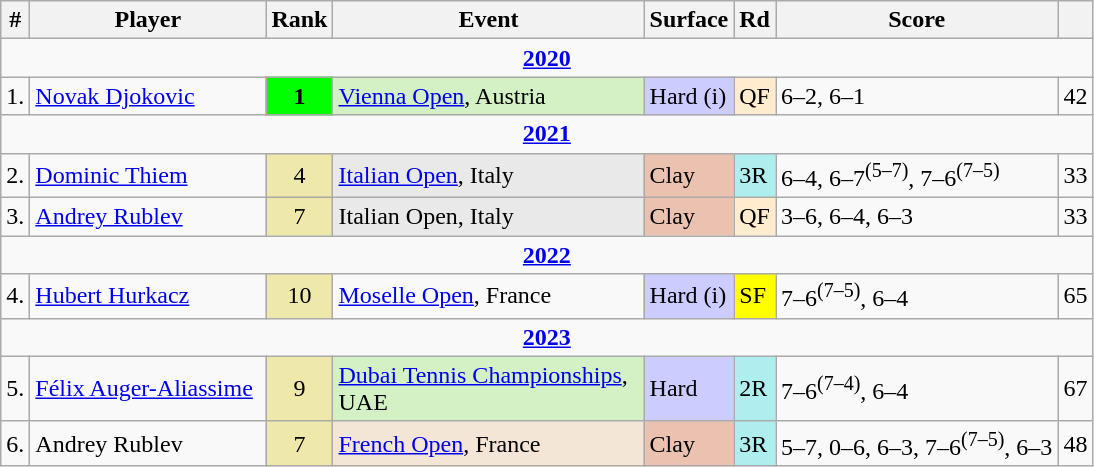<table class="wikitable sortable">
<tr>
<th>#</th>
<th width=150>Player</th>
<th>Rank</th>
<th width=200>Event</th>
<th>Surface</th>
<th>Rd</th>
<th class="unsortable">Score</th>
<th></th>
</tr>
<tr>
<td colspan=8 style=text-align:center><strong><a href='#'>2020</a></strong></td>
</tr>
<tr>
<td>1.</td>
<td> <a href='#'>Novak Djokovic</a></td>
<td bgcolor=lime align=center><strong>1</strong></td>
<td bgcolor=d4f1c5><a href='#'>Vienna Open</a>, Austria</td>
<td bgcolor=ccccff>Hard (i)</td>
<td bgcolor=ffebcd>QF</td>
<td>6–2, 6–1</td>
<td align=center>42</td>
</tr>
<tr>
<td colspan=8 style=text-align:center><strong><a href='#'>2021</a></strong></td>
</tr>
<tr>
<td>2.</td>
<td> <a href='#'>Dominic Thiem</a></td>
<td bgcolor=eee8aa align=center>4</td>
<td bgcolor=e9e9e9><a href='#'>Italian Open</a>, Italy</td>
<td bgcolor=ebc2af>Clay</td>
<td bgcolor=afeeee>3R</td>
<td>6–4, 6–7<sup>(5–7)</sup>, 7–6<sup>(7–5)</sup></td>
<td style=text-align:center>33</td>
</tr>
<tr>
<td>3.</td>
<td> <a href='#'>Andrey Rublev</a></td>
<td bgcolor=eee8aa align=center>7</td>
<td bgcolor=e9e9e9>Italian Open, Italy</td>
<td bgcolor=ebc2af>Clay</td>
<td bgcolor=ffebcd>QF</td>
<td>3–6, 6–4, 6–3</td>
<td style=text-align:center>33</td>
</tr>
<tr>
<td colspan=8 style=text-align:center><strong><a href='#'>2022</a></strong></td>
</tr>
<tr>
<td>4.</td>
<td> <a href='#'>Hubert Hurkacz</a></td>
<td bgcolor=eee8aa align=center>10</td>
<td><a href='#'>Moselle Open</a>, France</td>
<td bgcolor=ccccff>Hard (i)</td>
<td bgcolor=yellow>SF</td>
<td>7–6<sup>(7–5)</sup>, 6–4</td>
<td style=text-align:center>65</td>
</tr>
<tr>
<td colspan=8 style=text-align:center><strong><a href='#'>2023</a></strong></td>
</tr>
<tr>
<td>5.</td>
<td> <a href='#'>Félix Auger-Aliassime</a></td>
<td bgcolor=eee8aa align=center>9</td>
<td bgcolor=d4f1c5><a href='#'>Dubai Tennis Championships</a>, UAE</td>
<td bgcolor=ccccff>Hard</td>
<td bgcolor=afeeee>2R</td>
<td>7–6<sup>(7–4)</sup>, 6–4</td>
<td align=center>67</td>
</tr>
<tr>
<td>6.</td>
<td> Andrey Rublev</td>
<td bgcolor=eee8aa align=center>7</td>
<td bgcolor=f3e6d7><a href='#'>French Open</a>, France</td>
<td bgcolor=ebc2af>Clay</td>
<td bgcolor=afeeee>3R</td>
<td>5–7, 0–6, 6–3, 7–6<sup>(7–5)</sup>, 6–3</td>
<td align=center>48</td>
</tr>
</table>
